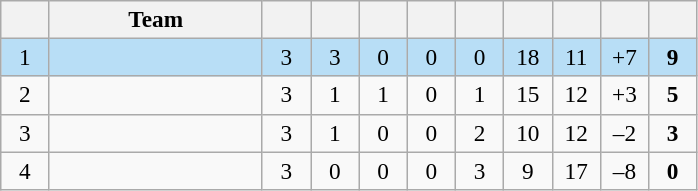<table class="wikitable" style="text-align: center; font-size: 97%;">
<tr>
<th width="25"></th>
<th width="135">Team</th>
<th width="25"></th>
<th width="25"></th>
<th width="25"></th>
<th width="25"></th>
<th width="25"></th>
<th width="25"></th>
<th width="25"></th>
<th width="25"></th>
<th width="25"></th>
</tr>
<tr style="background-color: #b8def6;">
<td>1</td>
<td align=left></td>
<td>3</td>
<td>3</td>
<td>0</td>
<td>0</td>
<td>0</td>
<td>18</td>
<td>11</td>
<td>+7</td>
<td><strong>9</strong></td>
</tr>
<tr>
<td>2</td>
<td align=left></td>
<td>3</td>
<td>1</td>
<td>1</td>
<td>0</td>
<td>1</td>
<td>15</td>
<td>12</td>
<td>+3</td>
<td><strong>5</strong></td>
</tr>
<tr>
<td>3</td>
<td align=left></td>
<td>3</td>
<td>1</td>
<td>0</td>
<td>0</td>
<td>2</td>
<td>10</td>
<td>12</td>
<td>–2</td>
<td><strong>3</strong></td>
</tr>
<tr>
<td>4</td>
<td align=left></td>
<td>3</td>
<td>0</td>
<td>0</td>
<td>0</td>
<td>3</td>
<td>9</td>
<td>17</td>
<td>–8</td>
<td><strong>0</strong></td>
</tr>
</table>
